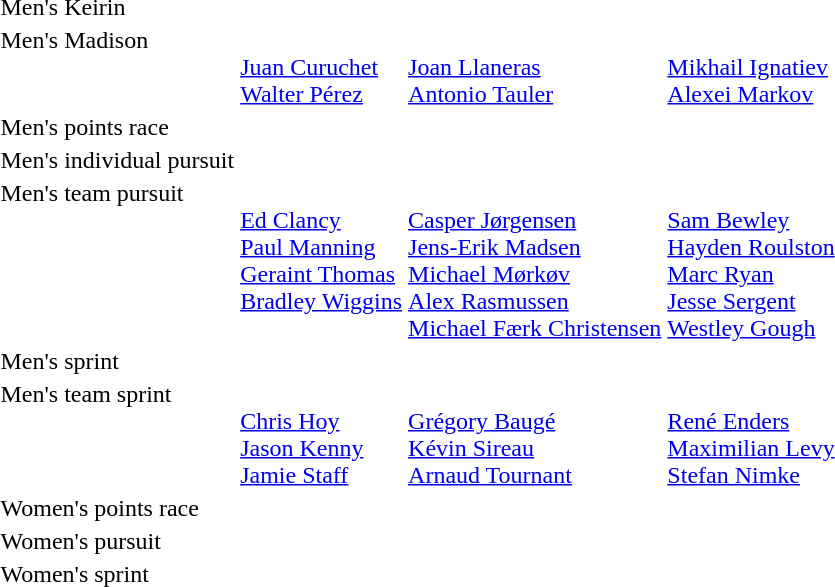<table>
<tr>
<td>Men's Keirin<br></td>
<td></td>
<td></td>
<td></td>
</tr>
<tr valign="top">
<td>Men's Madison<br></td>
<td><br><a href='#'>Juan Curuchet</a><br><a href='#'>Walter Pérez</a></td>
<td><br><a href='#'>Joan Llaneras</a><br><a href='#'>Antonio Tauler</a></td>
<td><br><a href='#'>Mikhail Ignatiev</a><br><a href='#'>Alexei Markov</a></td>
</tr>
<tr>
<td>Men's points race<br></td>
<td></td>
<td></td>
<td></td>
</tr>
<tr>
<td>Men's individual pursuit<br></td>
<td></td>
<td></td>
<td></td>
</tr>
<tr valign="top">
<td>Men's team pursuit<br></td>
<td><br><a href='#'>Ed Clancy</a><br><a href='#'>Paul Manning</a><br><a href='#'>Geraint Thomas</a><br><a href='#'>Bradley Wiggins</a></td>
<td><br><a href='#'>Casper Jørgensen</a><br><a href='#'>Jens-Erik Madsen</a><br><a href='#'>Michael Mørkøv</a><br><a href='#'>Alex Rasmussen</a><br><a href='#'>Michael Færk Christensen</a></td>
<td><br><a href='#'>Sam Bewley</a><br><a href='#'>Hayden Roulston</a><br><a href='#'>Marc Ryan</a><br><a href='#'>Jesse Sergent</a><br><a href='#'>Westley Gough</a></td>
</tr>
<tr>
<td>Men's sprint<br></td>
<td></td>
<td></td>
<td></td>
</tr>
<tr valign="top">
<td>Men's team sprint<br></td>
<td><br><a href='#'>Chris Hoy</a><br><a href='#'>Jason Kenny</a><br><a href='#'>Jamie Staff</a></td>
<td><br><a href='#'>Grégory Baugé</a><br><a href='#'>Kévin Sireau</a><br><a href='#'>Arnaud Tournant</a></td>
<td><br><a href='#'>René Enders</a><br><a href='#'>Maximilian Levy</a><br><a href='#'>Stefan Nimke</a></td>
</tr>
<tr>
<td>Women's points race<br></td>
<td></td>
<td></td>
<td></td>
</tr>
<tr>
<td>Women's pursuit<br></td>
<td></td>
<td></td>
<td></td>
</tr>
<tr>
<td>Women's sprint<br></td>
<td></td>
<td></td>
<td></td>
</tr>
</table>
